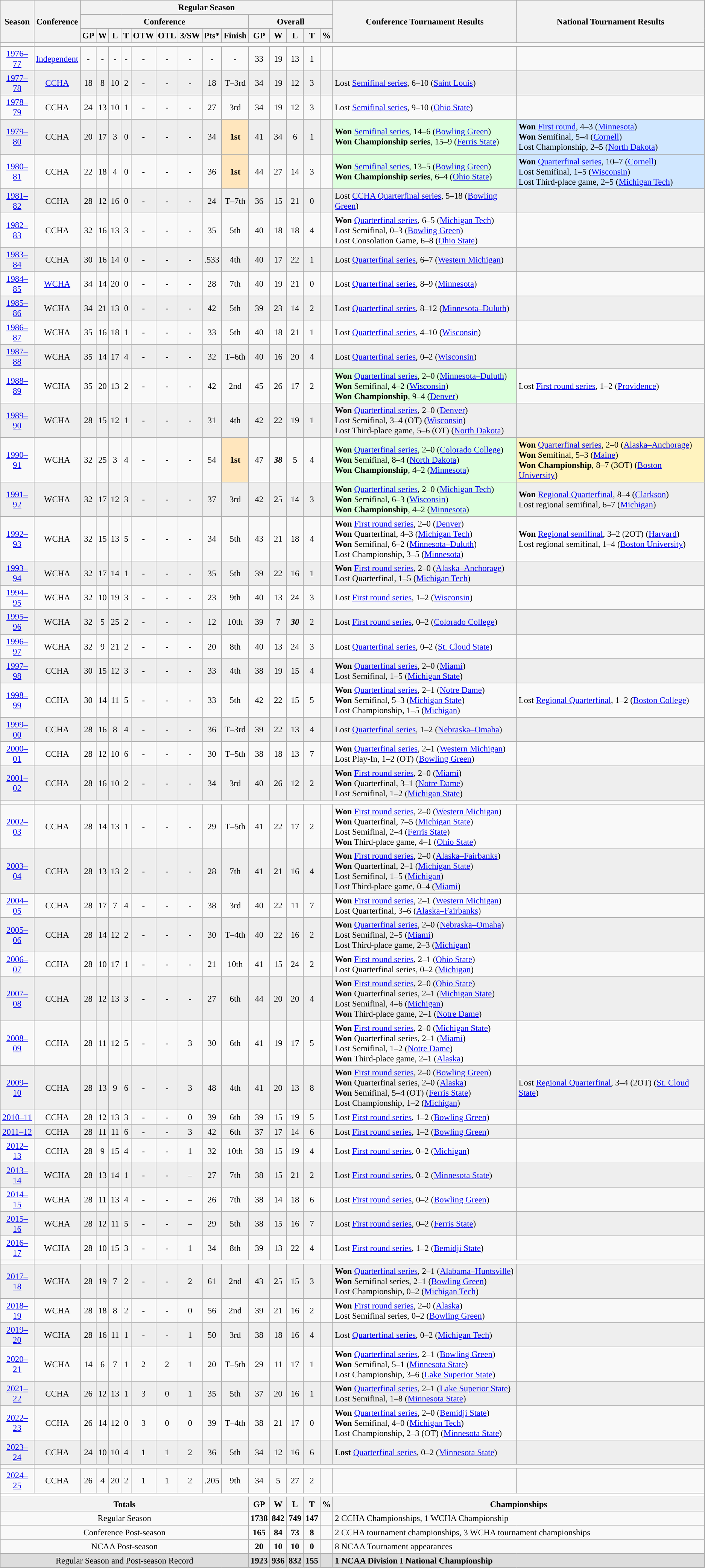<table class="wikitable" style="text-align: center; font-size: 95%">
<tr>
<th rowspan="3">Season</th>
<th rowspan="3">Conference</th>
<th colspan="14">Regular Season</th>
<th rowspan="3">Conference Tournament Results</th>
<th rowspan="3">National Tournament Results</th>
</tr>
<tr>
<th colspan="9">Conference</th>
<th colspan="5">Overall</th>
</tr>
<tr>
<th>GP</th>
<th>W</th>
<th>L</th>
<th>T</th>
<th>OTW</th>
<th>OTL</th>
<th>3/SW</th>
<th>Pts*</th>
<th>Finish</th>
<th>GP</th>
<th>W</th>
<th>L</th>
<th>T</th>
<th>%</th>
</tr>
<tr>
<td><a href='#'></a> </td>
</tr>
<tr>
<td><a href='#'>1976–77</a></td>
<td><a href='#'>Independent</a></td>
<td>-</td>
<td>-</td>
<td>-</td>
<td>-</td>
<td>-</td>
<td>-</td>
<td>-</td>
<td>-</td>
<td>-</td>
<td>33</td>
<td>19</td>
<td>13</td>
<td>1</td>
<td></td>
<td align="left"></td>
<td align="left"></td>
</tr>
<tr bgcolor=#eeeeee>
<td><a href='#'>1977–78</a></td>
<td><a href='#'>CCHA</a></td>
<td>18</td>
<td>8</td>
<td>10</td>
<td>2</td>
<td>-</td>
<td>-</td>
<td>-</td>
<td>18</td>
<td>T–3rd</td>
<td>34</td>
<td>19</td>
<td>12</td>
<td>3</td>
<td></td>
<td align="left">Lost <a href='#'>Semifinal series</a>, 6–10 (<a href='#'>Saint Louis</a>)</td>
<td align="left"></td>
</tr>
<tr>
<td><a href='#'>1978–79</a></td>
<td>CCHA</td>
<td>24</td>
<td>13</td>
<td>10</td>
<td>1</td>
<td>-</td>
<td>-</td>
<td>-</td>
<td>27</td>
<td>3rd</td>
<td>34</td>
<td>19</td>
<td>12</td>
<td>3</td>
<td></td>
<td align="left">Lost <a href='#'>Semifinal series</a>, 9–10 (<a href='#'>Ohio State</a>)</td>
<td align="left"></td>
</tr>
<tr bgcolor=#eeeeee>
<td><a href='#'>1979–80</a></td>
<td>CCHA</td>
<td>20</td>
<td>17</td>
<td>3</td>
<td>0</td>
<td>-</td>
<td>-</td>
<td>-</td>
<td>34</td>
<td style="background: #FFE6BD;"><strong>1st</strong></td>
<td>41</td>
<td>34</td>
<td>6</td>
<td>1</td>
<td></td>
<td align="left" style="background: #DDFFDD;"><strong>Won</strong> <a href='#'>Semifinal series</a>, 14–6 (<a href='#'>Bowling Green</a>)<br><strong>Won Championship series</strong>, 15–9 (<a href='#'>Ferris State</a>)</td>
<td align="left" style="background: #D0E7FF;"><strong>Won</strong> <a href='#'>First round</a>, 4–3 (<a href='#'>Minnesota</a>)<br><strong>Won</strong> Semifinal, 5–4 (<a href='#'>Cornell</a>)<br>Lost Championship, 2–5 (<a href='#'>North Dakota</a>)</td>
</tr>
<tr>
<td><a href='#'>1980–81</a></td>
<td>CCHA</td>
<td>22</td>
<td>18</td>
<td>4</td>
<td>0</td>
<td>-</td>
<td>-</td>
<td>-</td>
<td>36</td>
<td style="background: #FFE6BD;"><strong>1st</strong></td>
<td>44</td>
<td>27</td>
<td>14</td>
<td>3</td>
<td></td>
<td align="left" style="background: #DDFFDD;"><strong>Won</strong> <a href='#'>Semifinal series</a>, 13–5 (<a href='#'>Bowling Green</a>)<br><strong>Won Championship series</strong>, 6–4 (<a href='#'>Ohio State</a>)</td>
<td align="left" style="background: #D0E7FF;"><strong>Won</strong> <a href='#'>Quarterfinal series</a>, 10–7 (<a href='#'>Cornell</a>)<br>Lost Semifinal, 1–5 (<a href='#'>Wisconsin</a>)<br>Lost Third-place game, 2–5 (<a href='#'>Michigan Tech</a>)</td>
</tr>
<tr bgcolor=#eeeeee>
<td><a href='#'>1981–82</a></td>
<td>CCHA</td>
<td>28</td>
<td>12</td>
<td>16</td>
<td>0</td>
<td>-</td>
<td>-</td>
<td>-</td>
<td>24</td>
<td>T–7th</td>
<td>36</td>
<td>15</td>
<td>21</td>
<td>0</td>
<td></td>
<td align="left">Lost <a href='#'>CCHA Quarterfinal series</a>, 5–18 (<a href='#'>Bowling Green</a>)</td>
<td align="left"></td>
</tr>
<tr>
<td><a href='#'>1982–83</a></td>
<td>CCHA</td>
<td>32</td>
<td>16</td>
<td>13</td>
<td>3</td>
<td>-</td>
<td>-</td>
<td>-</td>
<td>35</td>
<td>5th</td>
<td>40</td>
<td>18</td>
<td>18</td>
<td>4</td>
<td></td>
<td align="left"><strong>Won</strong> <a href='#'>Quarterfinal series</a>, 6–5 (<a href='#'>Michigan Tech</a>)<br>Lost Semifinal, 0–3 (<a href='#'>Bowling Green</a>)<br>Lost Consolation Game, 6–8 (<a href='#'>Ohio State</a>)</td>
<td align="left"></td>
</tr>
<tr bgcolor=#eeeeee>
<td><a href='#'>1983–84</a></td>
<td>CCHA</td>
<td>30</td>
<td>16</td>
<td>14</td>
<td>0</td>
<td>-</td>
<td>-</td>
<td>-</td>
<td>.533</td>
<td>4th</td>
<td>40</td>
<td>17</td>
<td>22</td>
<td>1</td>
<td></td>
<td align="left">Lost <a href='#'>Quarterfinal series</a>, 6–7 (<a href='#'>Western Michigan</a>)</td>
<td align="left"></td>
</tr>
<tr>
<td><a href='#'>1984–85</a></td>
<td><a href='#'>WCHA</a></td>
<td>34</td>
<td>14</td>
<td>20</td>
<td>0</td>
<td>-</td>
<td>-</td>
<td>-</td>
<td>28</td>
<td>7th</td>
<td>40</td>
<td>19</td>
<td>21</td>
<td>0</td>
<td></td>
<td align="left">Lost <a href='#'>Quarterfinal series</a>, 8–9 (<a href='#'>Minnesota</a>)</td>
<td align="left"></td>
</tr>
<tr bgcolor=#eeeeee>
<td><a href='#'>1985–86</a></td>
<td>WCHA</td>
<td>34</td>
<td>21</td>
<td>13</td>
<td>0</td>
<td>-</td>
<td>-</td>
<td>-</td>
<td>42</td>
<td>5th</td>
<td>39</td>
<td>23</td>
<td>14</td>
<td>2</td>
<td></td>
<td align="left">Lost <a href='#'>Quarterfinal series</a>, 8–12 (<a href='#'>Minnesota–Duluth</a>)</td>
<td align="left"></td>
</tr>
<tr>
<td><a href='#'>1986–87</a></td>
<td>WCHA</td>
<td>35</td>
<td>16</td>
<td>18</td>
<td>1</td>
<td>-</td>
<td>-</td>
<td>-</td>
<td>33</td>
<td>5th</td>
<td>40</td>
<td>18</td>
<td>21</td>
<td>1</td>
<td></td>
<td align="left">Lost <a href='#'>Quarterfinal series</a>, 4–10 (<a href='#'>Wisconsin</a>)</td>
<td align="left"></td>
</tr>
<tr bgcolor=#eeeeee>
<td><a href='#'>1987–88</a></td>
<td>WCHA</td>
<td>35</td>
<td>14</td>
<td>17</td>
<td>4</td>
<td>-</td>
<td>-</td>
<td>-</td>
<td>32</td>
<td>T–6th</td>
<td>40</td>
<td>16</td>
<td>20</td>
<td>4</td>
<td></td>
<td align="left">Lost <a href='#'>Quarterfinal series</a>, 0–2 (<a href='#'>Wisconsin</a>)</td>
<td align="left"></td>
</tr>
<tr>
<td><a href='#'>1988–89</a></td>
<td>WCHA</td>
<td>35</td>
<td>20</td>
<td>13</td>
<td>2</td>
<td>-</td>
<td>-</td>
<td>-</td>
<td>42</td>
<td>2nd</td>
<td>45</td>
<td>26</td>
<td>17</td>
<td>2</td>
<td></td>
<td align="left" style="background: #DDFFDD;"><strong>Won</strong> <a href='#'>Quarterfinal series</a>, 2–0 (<a href='#'>Minnesota–Duluth</a>)<br><strong>Won</strong> Semifinal, 4–2 (<a href='#'>Wisconsin</a>)<br><strong>Won Championship</strong>, 9–4 (<a href='#'>Denver</a>)</td>
<td align="left">Lost <a href='#'>First round series</a>, 1–2 (<a href='#'>Providence</a>)</td>
</tr>
<tr bgcolor=#eeeeee>
<td><a href='#'>1989–90</a></td>
<td>WCHA</td>
<td>28</td>
<td>15</td>
<td>12</td>
<td>1</td>
<td>-</td>
<td>-</td>
<td>-</td>
<td>31</td>
<td>4th</td>
<td>42</td>
<td>22</td>
<td>19</td>
<td>1</td>
<td></td>
<td align="left"><strong>Won</strong> <a href='#'>Quarterfinal series</a>, 2–0 (<a href='#'>Denver</a>)<br>Lost Semifinal, 3–4 (OT) (<a href='#'>Wisconsin</a>)<br>Lost Third-place game, 5–6 (OT) (<a href='#'>North Dakota</a>)</td>
<td align="left"></td>
</tr>
<tr>
<td><a href='#'>1990–91</a></td>
<td>WCHA</td>
<td>32</td>
<td>25</td>
<td>3</td>
<td>4</td>
<td>-</td>
<td>-</td>
<td>-</td>
<td>54</td>
<td style="background: #FFE6BD;"><strong>1st</strong></td>
<td>47</td>
<td><strong><em>38</em></strong></td>
<td>5</td>
<td>4</td>
<td><strong><em></em></strong></td>
<td align="left" style="background: #DDFFDD;"><strong>Won</strong> <a href='#'>Quarterfinal series</a>, 2–0 (<a href='#'>Colorado College</a>)<br><strong>Won</strong> Semifinal, 8–4 (<a href='#'>North Dakota</a>)<br><strong>Won Championship</strong>, 4–2 (<a href='#'>Minnesota</a>)</td>
<td align="left" style="background: #FFF3BF;"><strong>Won</strong> <a href='#'>Quarterfinal series</a>, 2–0 (<a href='#'>Alaska–Anchorage</a>)<br><strong>Won</strong> Semifinal, 5–3 (<a href='#'>Maine</a>)<br><strong>Won Championship</strong>, 8–7 (3OT) (<a href='#'>Boston University</a>)</td>
</tr>
<tr bgcolor=#eeeeee>
<td><a href='#'>1991–92</a></td>
<td>WCHA</td>
<td>32</td>
<td>17</td>
<td>12</td>
<td>3</td>
<td>-</td>
<td>-</td>
<td>-</td>
<td>37</td>
<td>3rd</td>
<td>42</td>
<td>25</td>
<td>14</td>
<td>3</td>
<td></td>
<td align="left" style="background: #DDFFDD;"><strong>Won</strong> <a href='#'>Quarterfinal series</a>, 2–0 (<a href='#'>Michigan Tech</a>)<br><strong>Won</strong> Semifinal, 6–3 (<a href='#'>Wisconsin</a>)<br><strong>Won Championship</strong>, 4–2 (<a href='#'>Minnesota</a>)</td>
<td align="left"><strong>Won</strong> <a href='#'>Regional Quarterfinal</a>, 8–4 (<a href='#'>Clarkson</a>)<br>Lost regional semifinal, 6–7 (<a href='#'>Michigan</a>)</td>
</tr>
<tr>
<td><a href='#'>1992–93</a></td>
<td>WCHA</td>
<td>32</td>
<td>15</td>
<td>13</td>
<td>5</td>
<td>-</td>
<td>-</td>
<td>-</td>
<td>34</td>
<td>5th</td>
<td>43</td>
<td>21</td>
<td>18</td>
<td>4</td>
<td></td>
<td align="left"><strong>Won</strong> <a href='#'>First round series</a>, 2–0 (<a href='#'>Denver</a>)<br><strong>Won</strong> Quarterfinal, 4–3 (<a href='#'>Michigan Tech</a>)<br><strong>Won</strong> Semifinal, 6–2 (<a href='#'>Minnesota–Duluth</a>)<br>Lost Championship, 3–5 (<a href='#'>Minnesota</a>)</td>
<td align="left"><strong>Won</strong> <a href='#'>Regional semifinal</a>, 3–2 (2OT) (<a href='#'>Harvard</a>)<br>Lost regional semifinal, 1–4 (<a href='#'>Boston University</a>)</td>
</tr>
<tr bgcolor=#eeeeee>
<td><a href='#'>1993–94</a></td>
<td>WCHA</td>
<td>32</td>
<td>17</td>
<td>14</td>
<td>1</td>
<td>-</td>
<td>-</td>
<td>-</td>
<td>35</td>
<td>5th</td>
<td>39</td>
<td>22</td>
<td>16</td>
<td>1</td>
<td></td>
<td align="left"><strong>Won</strong> <a href='#'>First round series</a>, 2–0 (<a href='#'>Alaska–Anchorage</a>)<br>Lost Quarterfinal, 1–5 (<a href='#'>Michigan Tech</a>)</td>
<td align="left"></td>
</tr>
<tr>
<td><a href='#'>1994–95</a></td>
<td>WCHA</td>
<td>32</td>
<td>10</td>
<td>19</td>
<td>3</td>
<td>-</td>
<td>-</td>
<td>-</td>
<td>23</td>
<td>9th</td>
<td>40</td>
<td>13</td>
<td>24</td>
<td>3</td>
<td></td>
<td align="left">Lost <a href='#'>First round series</a>, 1–2 (<a href='#'>Wisconsin</a>)</td>
<td align="left"></td>
</tr>
<tr bgcolor=#eeeeee>
<td><a href='#'>1995–96</a></td>
<td>WCHA</td>
<td>32</td>
<td>5</td>
<td>25</td>
<td>2</td>
<td>-</td>
<td>-</td>
<td>-</td>
<td>12</td>
<td>10th</td>
<td>39</td>
<td>7</td>
<td><strong><em>30</em></strong></td>
<td>2</td>
<td></td>
<td align="left">Lost <a href='#'>First round series</a>, 0–2 (<a href='#'>Colorado College</a>)</td>
<td align="left"></td>
</tr>
<tr>
<td><a href='#'>1996–97</a></td>
<td>WCHA</td>
<td>32</td>
<td>9</td>
<td>21</td>
<td>2</td>
<td>-</td>
<td>-</td>
<td>-</td>
<td>20</td>
<td>8th</td>
<td>40</td>
<td>13</td>
<td>24</td>
<td>3</td>
<td></td>
<td align="left">Lost <a href='#'>Quarterfinal series</a>, 0–2 (<a href='#'>St. Cloud State</a>)</td>
<td align="left"></td>
</tr>
<tr bgcolor=#eeeeee>
<td><a href='#'>1997–98</a></td>
<td>CCHA</td>
<td>30</td>
<td>15</td>
<td>12</td>
<td>3</td>
<td>-</td>
<td>-</td>
<td>-</td>
<td>33</td>
<td>4th</td>
<td>38</td>
<td>19</td>
<td>15</td>
<td>4</td>
<td></td>
<td align="left"><strong>Won</strong> <a href='#'>Quarterfinal series</a>, 2–0 (<a href='#'>Miami</a>)<br>Lost Semifinal, 1–5 (<a href='#'>Michigan State</a>)</td>
<td align="left"></td>
</tr>
<tr>
<td><a href='#'>1998–99</a></td>
<td>CCHA</td>
<td>30</td>
<td>14</td>
<td>11</td>
<td>5</td>
<td>-</td>
<td>-</td>
<td>-</td>
<td>33</td>
<td>5th</td>
<td>42</td>
<td>22</td>
<td>15</td>
<td>5</td>
<td></td>
<td align="left"><strong>Won</strong> <a href='#'>Quarterfinal series</a>, 2–1 (<a href='#'>Notre Dame</a>)<br><strong>Won</strong> Semifinal, 5–3 (<a href='#'>Michigan State</a>)<br>Lost Championship, 1–5 (<a href='#'>Michigan</a>)</td>
<td align="left">Lost <a href='#'>Regional Quarterfinal</a>, 1–2 (<a href='#'>Boston College</a>)</td>
</tr>
<tr bgcolor=#eeeeee>
<td><a href='#'>1999–00</a></td>
<td>CCHA</td>
<td>28</td>
<td>16</td>
<td>8</td>
<td>4</td>
<td>-</td>
<td>-</td>
<td>-</td>
<td>36</td>
<td>T–3rd</td>
<td>39</td>
<td>22</td>
<td>13</td>
<td>4</td>
<td></td>
<td align="left">Lost <a href='#'>Quarterfinal series</a>, 1–2 (<a href='#'>Nebraska–Omaha</a>)</td>
<td align="left"></td>
</tr>
<tr>
<td><a href='#'>2000–01</a></td>
<td>CCHA</td>
<td>28</td>
<td>12</td>
<td>10</td>
<td>6</td>
<td>-</td>
<td>-</td>
<td>-</td>
<td>30</td>
<td>T–5th</td>
<td>38</td>
<td>18</td>
<td>13</td>
<td>7</td>
<td></td>
<td align="left"><strong>Won</strong> <a href='#'>Quarterfinal series</a>, 2–1 (<a href='#'>Western Michigan</a>)<br>Lost Play-In, 1–2 (OT) (<a href='#'>Bowling Green</a>)</td>
<td align="left"></td>
</tr>
<tr bgcolor=#eeeeee>
<td><a href='#'>2001–02</a></td>
<td>CCHA</td>
<td>28</td>
<td>16</td>
<td>10</td>
<td>2</td>
<td>-</td>
<td>-</td>
<td>-</td>
<td>34</td>
<td>3rd</td>
<td>40</td>
<td>26</td>
<td>12</td>
<td>2</td>
<td></td>
<td align="left"><strong>Won</strong> <a href='#'>First round series</a>, 2–0 (<a href='#'>Miami</a>)<br><strong>Won</strong> Quarterfinal, 3–1 (<a href='#'>Notre Dame</a>)<br>Lost Semifinal, 1–2 (<a href='#'>Michigan State</a>)</td>
<td align="left"></td>
</tr>
<tr>
<td><a href='#'></a> </td>
</tr>
<tr>
<td><a href='#'>2002–03</a></td>
<td>CCHA</td>
<td>28</td>
<td>14</td>
<td>13</td>
<td>1</td>
<td>-</td>
<td>-</td>
<td>-</td>
<td>29</td>
<td>T–5th</td>
<td>41</td>
<td>22</td>
<td>17</td>
<td>2</td>
<td></td>
<td align="left"><strong>Won</strong> <a href='#'>First round series</a>, 2–0 (<a href='#'>Western Michigan</a>)<br><strong>Won</strong> Quarterfinal, 7–5 (<a href='#'>Michigan State</a>)<br>Lost Semifinal, 2–4 (<a href='#'>Ferris State</a>)<br><strong>Won</strong> Third-place game, 4–1 (<a href='#'>Ohio State</a>)</td>
<td align="left"></td>
</tr>
<tr bgcolor=#eeeeee>
<td><a href='#'>2003–04</a></td>
<td>CCHA</td>
<td>28</td>
<td>13</td>
<td>13</td>
<td>2</td>
<td>-</td>
<td>-</td>
<td>-</td>
<td>28</td>
<td>7th</td>
<td>41</td>
<td>21</td>
<td>16</td>
<td>4</td>
<td></td>
<td align="left"><strong>Won</strong> <a href='#'>First round series</a>, 2–0 (<a href='#'>Alaska–Fairbanks</a>)<br><strong>Won</strong> Quarterfinal, 2–1 (<a href='#'>Michigan State</a>)<br>Lost Semifinal, 1–5 (<a href='#'>Michigan</a>)<br>Lost Third-place game, 0–4 (<a href='#'>Miami</a>)</td>
<td align="left"></td>
</tr>
<tr>
<td><a href='#'>2004–05</a></td>
<td>CCHA</td>
<td>28</td>
<td>17</td>
<td>7</td>
<td>4</td>
<td>-</td>
<td>-</td>
<td>-</td>
<td>38</td>
<td>3rd</td>
<td>40</td>
<td>22</td>
<td>11</td>
<td>7</td>
<td></td>
<td align="left"><strong>Won</strong> <a href='#'>First round series</a>, 2–1 (<a href='#'>Western Michigan</a>)<br>Lost Quarterfinal, 3–6 (<a href='#'>Alaska–Fairbanks</a>)</td>
<td align="left"></td>
</tr>
<tr bgcolor=#eeeeee>
<td><a href='#'>2005–06</a></td>
<td>CCHA</td>
<td>28</td>
<td>14</td>
<td>12</td>
<td>2</td>
<td>-</td>
<td>-</td>
<td>-</td>
<td>30</td>
<td>T–4th</td>
<td>40</td>
<td>22</td>
<td>16</td>
<td>2</td>
<td></td>
<td align="left"><strong>Won</strong> <a href='#'>Quarterfinal series</a>, 2–0 (<a href='#'>Nebraska–Omaha</a>)<br>Lost Semifinal, 2–5 (<a href='#'>Miami</a>)<br>Lost Third-place game, 2–3 (<a href='#'>Michigan</a>)</td>
<td align="left"></td>
</tr>
<tr>
<td><a href='#'>2006–07</a></td>
<td>CCHA</td>
<td>28</td>
<td>10</td>
<td>17</td>
<td>1</td>
<td>-</td>
<td>-</td>
<td>-</td>
<td>21</td>
<td>10th</td>
<td>41</td>
<td>15</td>
<td>24</td>
<td>2</td>
<td></td>
<td align="left"><strong>Won</strong> <a href='#'>First round series</a>, 2–1 (<a href='#'>Ohio State</a>)<br>Lost Quarterfinal series, 0–2 (<a href='#'>Michigan</a>)</td>
<td align="left"></td>
</tr>
<tr bgcolor=#eeeeee>
<td><a href='#'>2007–08</a></td>
<td>CCHA</td>
<td>28</td>
<td>12</td>
<td>13</td>
<td>3</td>
<td>-</td>
<td>-</td>
<td>-</td>
<td>27</td>
<td>6th</td>
<td>44</td>
<td>20</td>
<td>20</td>
<td>4</td>
<td></td>
<td align="left"><strong>Won</strong> <a href='#'>First round series</a>, 2–0 (<a href='#'>Ohio State</a>)<br><strong>Won</strong> Quarterfinal series, 2–1 (<a href='#'>Michigan State</a>)<br>Lost Semifinal, 4–6 (<a href='#'>Michigan</a>)<br><strong>Won</strong> Third-place game, 2–1 (<a href='#'>Notre Dame</a>)</td>
<td align="left"></td>
</tr>
<tr>
<td><a href='#'>2008–09</a></td>
<td>CCHA</td>
<td>28</td>
<td>11</td>
<td>12</td>
<td>5</td>
<td>-</td>
<td>-</td>
<td>3</td>
<td>30</td>
<td>6th</td>
<td>41</td>
<td>19</td>
<td>17</td>
<td>5</td>
<td></td>
<td align="left"><strong>Won</strong> <a href='#'>First round series</a>, 2–0 (<a href='#'>Michigan State</a>)<br><strong>Won</strong> Quarterfinal series, 2–1 (<a href='#'>Miami</a>)<br>Lost Semifinal, 1–2 (<a href='#'>Notre Dame</a>)<br><strong>Won</strong> Third-place game, 2–1 (<a href='#'>Alaska</a>)</td>
<td align="left"></td>
</tr>
<tr bgcolor=#eeeeee>
<td><a href='#'>2009–10</a></td>
<td>CCHA</td>
<td>28</td>
<td>13</td>
<td>9</td>
<td>6</td>
<td>-</td>
<td>-</td>
<td>3</td>
<td>48</td>
<td>4th</td>
<td>41</td>
<td>20</td>
<td>13</td>
<td>8</td>
<td></td>
<td align="left"><strong>Won</strong> <a href='#'>First round series</a>, 2–0 (<a href='#'>Bowling Green</a>)<br><strong>Won</strong> Quarterfinal series, 2–0 (<a href='#'>Alaska</a>)<br><strong>Won</strong> Semifinal, 5–4 (OT) (<a href='#'>Ferris State</a>)<br>Lost Championship, 1–2 (<a href='#'>Michigan</a>)</td>
<td align="left">Lost <a href='#'>Regional Quarterfinal</a>, 3–4 (2OT) (<a href='#'>St. Cloud State</a>)</td>
</tr>
<tr>
<td><a href='#'>2010–11</a></td>
<td>CCHA</td>
<td>28</td>
<td>12</td>
<td>13</td>
<td>3</td>
<td>-</td>
<td>-</td>
<td>0</td>
<td>39</td>
<td>6th</td>
<td>39</td>
<td>15</td>
<td>19</td>
<td>5</td>
<td></td>
<td align="left">Lost <a href='#'>First round series</a>, 1–2 (<a href='#'>Bowling Green</a>)</td>
<td align="left"></td>
</tr>
<tr bgcolor=#eeeeee>
<td><a href='#'>2011–12</a></td>
<td>CCHA</td>
<td>28</td>
<td>11</td>
<td>11</td>
<td>6</td>
<td>-</td>
<td>-</td>
<td>3</td>
<td>42</td>
<td>6th</td>
<td>37</td>
<td>17</td>
<td>14</td>
<td>6</td>
<td></td>
<td align="left">Lost <a href='#'>First round series</a>, 1–2 (<a href='#'>Bowling Green</a>)</td>
<td align="left"></td>
</tr>
<tr>
<td><a href='#'>2012–13</a></td>
<td>CCHA</td>
<td>28</td>
<td>9</td>
<td>15</td>
<td>4</td>
<td>-</td>
<td>-</td>
<td>1</td>
<td>32</td>
<td>10th</td>
<td>38</td>
<td>15</td>
<td>19</td>
<td>4</td>
<td></td>
<td align="left">Lost <a href='#'>First round series</a>, 0–2 (<a href='#'>Michigan</a>)</td>
<td align="left"></td>
</tr>
<tr bgcolor=#eeeeee>
<td><a href='#'>2013–14</a></td>
<td>WCHA</td>
<td>28</td>
<td>13</td>
<td>14</td>
<td>1</td>
<td>-</td>
<td>-</td>
<td>–</td>
<td>27</td>
<td>7th</td>
<td>38</td>
<td>15</td>
<td>21</td>
<td>2</td>
<td></td>
<td align="left">Lost <a href='#'>First round series</a>, 0–2 (<a href='#'>Minnesota State</a>)</td>
<td align="left"></td>
</tr>
<tr>
<td><a href='#'>2014–15</a></td>
<td>WCHA</td>
<td>28</td>
<td>11</td>
<td>13</td>
<td>4</td>
<td>-</td>
<td>-</td>
<td>–</td>
<td>26</td>
<td>7th</td>
<td>38</td>
<td>14</td>
<td>18</td>
<td>6</td>
<td></td>
<td align="left">Lost <a href='#'>First round series</a>, 0–2 (<a href='#'>Bowling Green</a>)</td>
<td align="left"></td>
</tr>
<tr bgcolor=#eeeeee>
<td><a href='#'>2015–16</a></td>
<td>WCHA</td>
<td>28</td>
<td>12</td>
<td>11</td>
<td>5</td>
<td>-</td>
<td>-</td>
<td>–</td>
<td>29</td>
<td>5th</td>
<td>38</td>
<td>15</td>
<td>16</td>
<td>7</td>
<td></td>
<td align="left">Lost <a href='#'>First round series</a>, 0–2 (<a href='#'>Ferris State</a>)</td>
<td align="left"></td>
</tr>
<tr>
<td><a href='#'>2016–17</a></td>
<td>WCHA</td>
<td>28</td>
<td>10</td>
<td>15</td>
<td>3</td>
<td>-</td>
<td>-</td>
<td>1</td>
<td>34</td>
<td>8th</td>
<td>39</td>
<td>13</td>
<td>22</td>
<td>4</td>
<td></td>
<td align="left">Lost <a href='#'>First round series</a>, 1–2 (<a href='#'>Bemidji State</a>)</td>
<td align="left"></td>
</tr>
<tr>
<td><a href='#'></a> </td>
</tr>
<tr bgcolor=#eeeeee>
<td><a href='#'>2017–18</a></td>
<td>WCHA</td>
<td>28</td>
<td>19</td>
<td>7</td>
<td>2</td>
<td>-</td>
<td>-</td>
<td>2</td>
<td>61</td>
<td>2nd</td>
<td>43</td>
<td>25</td>
<td>15</td>
<td>3</td>
<td></td>
<td align="left"><strong>Won</strong> <a href='#'>Quarterfinal series</a>, 2–1 (<a href='#'>Alabama–Huntsville</a>)<br><strong>Won</strong> Semifinal series, 2–1 (<a href='#'>Bowling Green</a>)<br>Lost Championship, 0–2 (<a href='#'>Michigan Tech</a>)</td>
<td align="left"></td>
</tr>
<tr>
<td><a href='#'>2018–19</a></td>
<td>WCHA</td>
<td>28</td>
<td>18</td>
<td>8</td>
<td>2</td>
<td>-</td>
<td>-</td>
<td>0</td>
<td>56</td>
<td>2nd</td>
<td>39</td>
<td>21</td>
<td>16</td>
<td>2</td>
<td></td>
<td align="left"><strong>Won</strong> <a href='#'>First round series</a>, 2–0 (<a href='#'>Alaska</a>)<br>Lost Semifinal series, 0–2 (<a href='#'>Bowling Green</a>)</td>
<td align="left"></td>
</tr>
<tr bgcolor=eeeeee>
<td><a href='#'>2019–20</a></td>
<td>WCHA</td>
<td>28</td>
<td>16</td>
<td>11</td>
<td>1</td>
<td>-</td>
<td>-</td>
<td>1</td>
<td>50</td>
<td>3rd</td>
<td>38</td>
<td>18</td>
<td>16</td>
<td>4</td>
<td></td>
<td align="left">Lost <a href='#'>Quarterfinal series</a>, 0–2 (<a href='#'>Michigan Tech</a>)</td>
<td align="left"></td>
</tr>
<tr>
<td><a href='#'>2020–21</a></td>
<td>WCHA</td>
<td>14</td>
<td>6</td>
<td>7</td>
<td>1</td>
<td>2</td>
<td>2</td>
<td>1</td>
<td>20</td>
<td>T–5th</td>
<td>29</td>
<td>11</td>
<td>17</td>
<td>1</td>
<td></td>
<td align="left"><strong>Won</strong> <a href='#'>Quarterfinal series</a>, 2–1 (<a href='#'>Bowling Green</a>)<br><strong>Won</strong> Semifinal, 5–1 (<a href='#'>Minnesota State</a>)<br>Lost Championship, 3–6 (<a href='#'>Lake Superior State</a>)</td>
<td align="left"></td>
</tr>
<tr bgcolor=eeeeee>
<td><a href='#'>2021–22</a></td>
<td>CCHA</td>
<td>26</td>
<td>12</td>
<td>13</td>
<td>1</td>
<td>3</td>
<td>0</td>
<td>1</td>
<td>35</td>
<td>5th</td>
<td>37</td>
<td>20</td>
<td>16</td>
<td>1</td>
<td></td>
<td align="left"><strong>Won</strong> <a href='#'>Quarterfinal series</a>, 2–1 (<a href='#'>Lake Superior State</a>)<br>Lost Semifinal, 1–8 (<a href='#'>Minnesota State</a>)</td>
<td align="left"></td>
</tr>
<tr bgcolor=>
<td><a href='#'>2022–23</a></td>
<td>CCHA</td>
<td>26</td>
<td>14</td>
<td>12</td>
<td>0</td>
<td>3</td>
<td>0</td>
<td>0</td>
<td>39</td>
<td>T–4th</td>
<td>38</td>
<td>21</td>
<td>17</td>
<td>0</td>
<td></td>
<td align="left"><strong>Won</strong> <a href='#'>Quarterfinal series</a>, 2–0 (<a href='#'>Bemidji State</a>)<br><strong>Won</strong> Semifinal, 4–0 (<a href='#'>Michigan Tech</a>)<br>Lost Championship, 2–3 (OT) (<a href='#'>Minnesota State</a>)</td>
<td align="left"></td>
</tr>
<tr bgcolor=eeeeee>
<td><a href='#'>2023–24</a></td>
<td>CCHA</td>
<td>24</td>
<td>10</td>
<td>10</td>
<td>4</td>
<td>1</td>
<td>1</td>
<td>2</td>
<td>36</td>
<td>5th</td>
<td>34</td>
<td>12</td>
<td>16</td>
<td>6</td>
<td></td>
<td align="left"><strong>Lost</strong> <a href='#'>Quarterfinal series</a>, 0–2 (<a href='#'>Minnesota State</a>)</td>
<td align="left"></td>
</tr>
<tr>
<td><a href='#'></a> </td>
</tr>
<tr>
<td><a href='#'>2024–25</a></td>
<td>CCHA</td>
<td>26</td>
<td>4</td>
<td>20</td>
<td>2</td>
<td>1</td>
<td>1</td>
<td>2</td>
<td>.205</td>
<td>9th</td>
<td>34</td>
<td>5</td>
<td>27</td>
<td>2</td>
<td></td>
<td align="left"></td>
<td align="left"></td>
</tr>
<tr>
</tr>
<tr ->
</tr>
<tr>
<td colspan="18" style="background:#fff;"></td>
</tr>
<tr>
<th colspan="11">Totals</th>
<th>GP</th>
<th>W</th>
<th>L</th>
<th>T</th>
<th>%</th>
<th colspan="2">Championships</th>
</tr>
<tr>
<td colspan="11">Regular Season</td>
<td><strong>1738</strong></td>
<td><strong>842</strong></td>
<td><strong>749</strong></td>
<td><strong>147</strong></td>
<td><strong></strong></td>
<td colspan="2" align="left">2 CCHA Championships, 1 WCHA Championship</td>
</tr>
<tr>
<td colspan="11">Conference Post-season</td>
<td><strong>165</strong></td>
<td><strong>84</strong></td>
<td><strong>73</strong></td>
<td><strong>8</strong></td>
<td><strong></strong></td>
<td colspan="2" align="left">2 CCHA tournament championships, 3 WCHA tournament championships</td>
</tr>
<tr>
<td colspan="11">NCAA Post-season</td>
<td><strong>20</strong></td>
<td><strong>10</strong></td>
<td><strong>10</strong></td>
<td><strong>0</strong></td>
<td><strong></strong></td>
<td colspan="2" align="left">8 NCAA Tournament appearances</td>
</tr>
<tr bgcolor=dddddd>
<td colspan="11">Regular Season and Post-season Record</td>
<td><strong>1923</strong></td>
<td><strong>936</strong></td>
<td><strong>832</strong></td>
<td><strong>155</strong></td>
<td><strong></strong></td>
<td colspan="2" align="left"><strong>1 NCAA Division I National Championship</strong></td>
</tr>
</table>
